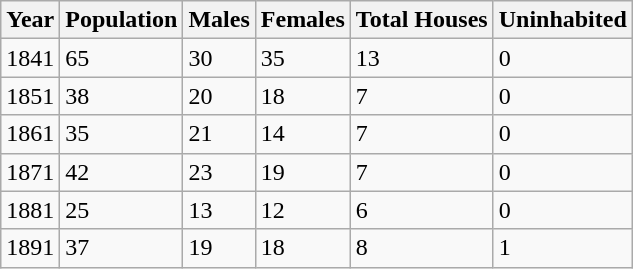<table class="wikitable">
<tr>
<th>Year</th>
<th>Population</th>
<th>Males</th>
<th>Females</th>
<th>Total Houses</th>
<th>Uninhabited</th>
</tr>
<tr>
<td>1841</td>
<td>65</td>
<td>30</td>
<td>35</td>
<td>13</td>
<td>0</td>
</tr>
<tr>
<td>1851</td>
<td>38</td>
<td>20</td>
<td>18</td>
<td>7</td>
<td>0</td>
</tr>
<tr>
<td>1861</td>
<td>35</td>
<td>21</td>
<td>14</td>
<td>7</td>
<td>0</td>
</tr>
<tr>
<td>1871</td>
<td>42</td>
<td>23</td>
<td>19</td>
<td>7</td>
<td>0</td>
</tr>
<tr>
<td>1881</td>
<td>25</td>
<td>13</td>
<td>12</td>
<td>6</td>
<td>0</td>
</tr>
<tr>
<td>1891</td>
<td>37</td>
<td>19</td>
<td>18</td>
<td>8</td>
<td>1</td>
</tr>
</table>
